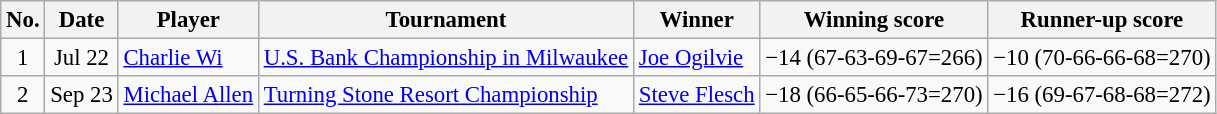<table class="wikitable" style="font-size:95%;">
<tr>
<th>No.</th>
<th>Date</th>
<th>Player</th>
<th>Tournament</th>
<th>Winner</th>
<th>Winning score</th>
<th>Runner-up score</th>
</tr>
<tr>
<td align=center>1</td>
<td align=center>Jul 22</td>
<td> <a href='#'>Charlie Wi</a></td>
<td><a href='#'>U.S. Bank Championship in Milwaukee</a></td>
<td> <a href='#'>Joe Ogilvie</a></td>
<td>−14 (67-63-69-67=266)</td>
<td>−10 (70-66-66-68=270)</td>
</tr>
<tr>
<td align=center>2</td>
<td align=center>Sep 23</td>
<td> <a href='#'>Michael Allen</a></td>
<td><a href='#'>Turning Stone Resort Championship</a></td>
<td> <a href='#'>Steve Flesch</a></td>
<td>−18 (66-65-66-73=270)</td>
<td>−16 (69-67-68-68=272)</td>
</tr>
</table>
